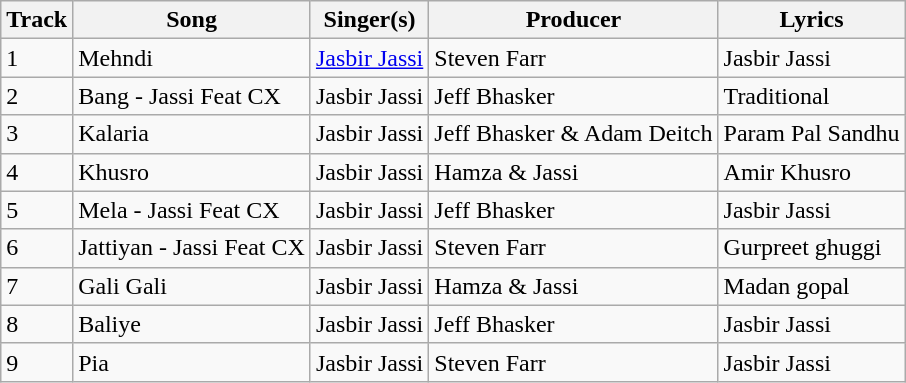<table class="wikitable">
<tr>
<th>Track</th>
<th>Song</th>
<th>Singer(s)</th>
<th>Producer</th>
<th>Lyrics</th>
</tr>
<tr>
<td>1</td>
<td>Mehndi</td>
<td><a href='#'>Jasbir Jassi</a></td>
<td>Steven Farr</td>
<td>Jasbir Jassi</td>
</tr>
<tr>
<td>2</td>
<td>Bang - Jassi Feat CX</td>
<td>Jasbir Jassi</td>
<td>Jeff Bhasker</td>
<td>Traditional</td>
</tr>
<tr>
<td>3</td>
<td>Kalaria</td>
<td>Jasbir Jassi</td>
<td>Jeff Bhasker & Adam Deitch</td>
<td>Param Pal Sandhu</td>
</tr>
<tr>
<td>4</td>
<td>Khusro</td>
<td>Jasbir Jassi</td>
<td>Hamza & Jassi</td>
<td>Amir Khusro</td>
</tr>
<tr>
<td>5</td>
<td>Mela - Jassi Feat CX</td>
<td>Jasbir Jassi</td>
<td>Jeff Bhasker</td>
<td>Jasbir Jassi</td>
</tr>
<tr>
<td>6</td>
<td>Jattiyan - Jassi Feat CX</td>
<td>Jasbir Jassi</td>
<td>Steven Farr</td>
<td>Gurpreet ghuggi</td>
</tr>
<tr>
<td>7</td>
<td>Gali Gali</td>
<td>Jasbir Jassi</td>
<td>Hamza & Jassi</td>
<td>Madan gopal</td>
</tr>
<tr>
<td>8</td>
<td>Baliye</td>
<td>Jasbir Jassi</td>
<td>Jeff Bhasker</td>
<td>Jasbir Jassi</td>
</tr>
<tr>
<td>9</td>
<td>Pia</td>
<td>Jasbir Jassi</td>
<td>Steven Farr</td>
<td>Jasbir Jassi</td>
</tr>
</table>
